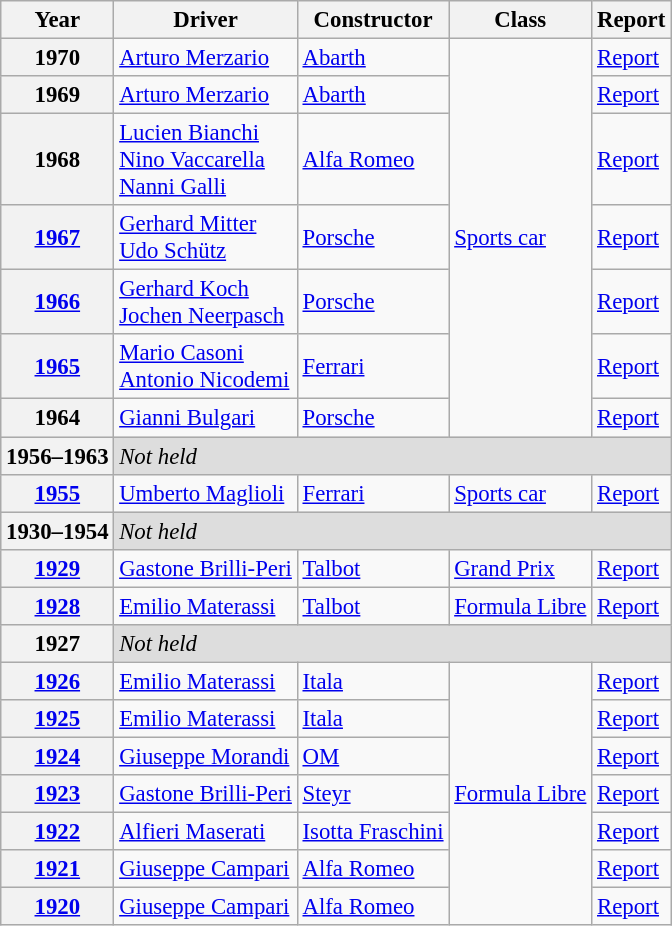<table class="wikitable" style="font-size: 95%">
<tr>
<th>Year</th>
<th>Driver</th>
<th>Constructor</th>
<th>Class</th>
<th>Report</th>
</tr>
<tr>
<th>1970</th>
<td> <a href='#'>Arturo Merzario</a></td>
<td><a href='#'>Abarth</a></td>
<td rowspan=7><a href='#'>Sports car</a></td>
<td><a href='#'>Report</a></td>
</tr>
<tr>
<th>1969</th>
<td> <a href='#'>Arturo Merzario</a></td>
<td><a href='#'>Abarth</a></td>
<td><a href='#'>Report</a></td>
</tr>
<tr>
<th>1968</th>
<td> <a href='#'>Lucien Bianchi</a><br> <a href='#'>Nino Vaccarella</a><br> <a href='#'>Nanni Galli</a></td>
<td><a href='#'>Alfa Romeo</a></td>
<td><a href='#'>Report</a></td>
</tr>
<tr>
<th><a href='#'>1967</a></th>
<td> <a href='#'>Gerhard Mitter</a><br> <a href='#'>Udo Schütz</a></td>
<td><a href='#'>Porsche</a></td>
<td><a href='#'>Report</a></td>
</tr>
<tr>
<th><a href='#'>1966</a></th>
<td> <a href='#'>Gerhard Koch</a><br> <a href='#'>Jochen Neerpasch</a></td>
<td><a href='#'>Porsche</a></td>
<td><a href='#'>Report</a></td>
</tr>
<tr>
<th><a href='#'>1965</a></th>
<td> <a href='#'>Mario Casoni</a><br> <a href='#'>Antonio Nicodemi</a></td>
<td><a href='#'>Ferrari</a></td>
<td><a href='#'>Report</a></td>
</tr>
<tr>
<th>1964</th>
<td> <a href='#'>Gianni Bulgari</a></td>
<td><a href='#'>Porsche</a></td>
<td><a href='#'>Report</a></td>
</tr>
<tr style="background:#ddd;">
<th>1956–1963</th>
<td colspan=5><em>Not held</em></td>
</tr>
<tr>
<th><a href='#'>1955</a></th>
<td> <a href='#'>Umberto Maglioli</a></td>
<td><a href='#'>Ferrari</a></td>
<td><a href='#'>Sports car</a></td>
<td><a href='#'>Report</a></td>
</tr>
<tr style="background:#ddd;">
<th>1930–1954</th>
<td colspan=5><em>Not held</em></td>
</tr>
<tr>
<th><a href='#'>1929</a></th>
<td> <a href='#'>Gastone Brilli-Peri</a></td>
<td><a href='#'>Talbot</a></td>
<td><a href='#'>Grand Prix</a></td>
<td><a href='#'>Report</a></td>
</tr>
<tr>
<th><a href='#'>1928</a></th>
<td> <a href='#'>Emilio Materassi</a></td>
<td><a href='#'>Talbot</a></td>
<td><a href='#'>Formula Libre</a></td>
<td><a href='#'>Report</a></td>
</tr>
<tr style="background:#ddd;">
<th>1927</th>
<td colspan=5><em>Not held</em></td>
</tr>
<tr>
<th><a href='#'>1926</a></th>
<td> <a href='#'>Emilio Materassi</a></td>
<td><a href='#'>Itala</a></td>
<td rowspan=7><a href='#'>Formula Libre</a></td>
<td><a href='#'>Report</a></td>
</tr>
<tr>
<th><a href='#'>1925</a></th>
<td> <a href='#'>Emilio Materassi</a></td>
<td><a href='#'>Itala</a></td>
<td><a href='#'>Report</a></td>
</tr>
<tr>
<th><a href='#'>1924</a></th>
<td> <a href='#'>Giuseppe Morandi</a></td>
<td><a href='#'>OM</a></td>
<td><a href='#'>Report</a></td>
</tr>
<tr>
<th><a href='#'>1923</a></th>
<td> <a href='#'>Gastone Brilli-Peri</a></td>
<td><a href='#'>Steyr</a></td>
<td><a href='#'>Report</a></td>
</tr>
<tr>
<th><a href='#'>1922</a></th>
<td> <a href='#'>Alfieri Maserati</a></td>
<td><a href='#'>Isotta Fraschini</a></td>
<td><a href='#'>Report</a></td>
</tr>
<tr>
<th><a href='#'>1921</a></th>
<td> <a href='#'>Giuseppe Campari</a></td>
<td><a href='#'>Alfa Romeo</a></td>
<td><a href='#'>Report</a></td>
</tr>
<tr>
<th><a href='#'>1920</a></th>
<td> <a href='#'>Giuseppe Campari</a></td>
<td><a href='#'>Alfa Romeo</a></td>
<td><a href='#'>Report</a></td>
</tr>
</table>
